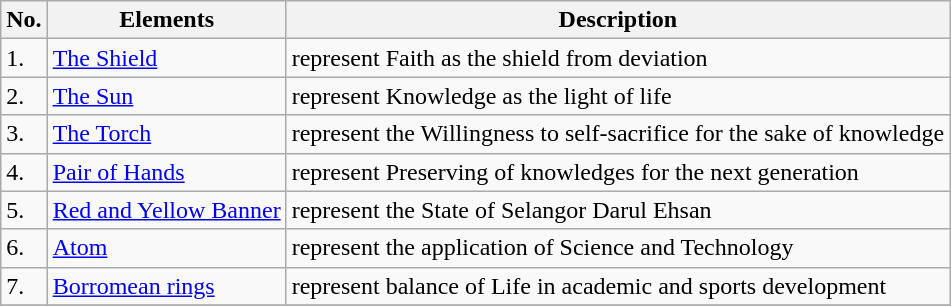<table class="wikitable" style="margin-left:3em; margin-right:auto">
<tr>
<th>No.</th>
<th>Elements</th>
<th>Description</th>
</tr>
<tr>
<td>1.</td>
<td><a href='#'>The Shield</a></td>
<td>represent Faith as the shield from deviation</td>
</tr>
<tr>
<td>2.</td>
<td><a href='#'>The Sun</a></td>
<td>represent Knowledge as the light of life</td>
</tr>
<tr>
<td>3.</td>
<td><a href='#'>The Torch</a></td>
<td>represent the Willingness to self-sacrifice for the sake of knowledge</td>
</tr>
<tr>
<td>4.</td>
<td><a href='#'>Pair of Hands</a></td>
<td>represent Preserving of knowledges for the next generation</td>
</tr>
<tr>
<td>5.</td>
<td><a href='#'>Red and Yellow Banner</a></td>
<td>represent the State of Selangor Darul Ehsan</td>
</tr>
<tr>
<td>6.</td>
<td><a href='#'>Atom</a></td>
<td>represent the application of Science and Technology</td>
</tr>
<tr>
<td>7.</td>
<td><a href='#'>Borromean rings</a></td>
<td>represent balance of Life in academic and sports development</td>
</tr>
<tr>
</tr>
</table>
